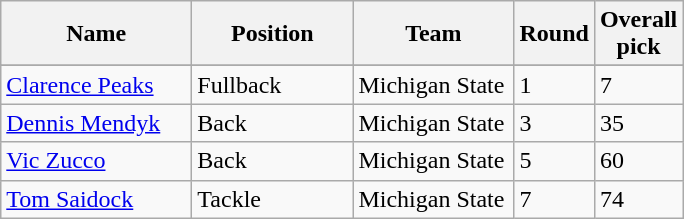<table class="sortable wikitable">
<tr>
<th width="120">Name</th>
<th width="100">Position</th>
<th width="100">Team</th>
<th width="25">Round</th>
<th width="25">Overall pick</th>
</tr>
<tr align="left" bgcolor="">
</tr>
<tr>
<td><a href='#'>Clarence Peaks</a></td>
<td>Fullback</td>
<td>Michigan State</td>
<td>1</td>
<td>7</td>
</tr>
<tr>
<td><a href='#'>Dennis Mendyk</a></td>
<td>Back</td>
<td>Michigan State</td>
<td>3</td>
<td>35</td>
</tr>
<tr>
<td><a href='#'>Vic Zucco</a></td>
<td>Back</td>
<td>Michigan State</td>
<td>5</td>
<td>60</td>
</tr>
<tr>
<td><a href='#'>Tom Saidock</a></td>
<td>Tackle</td>
<td>Michigan State</td>
<td>7</td>
<td>74</td>
</tr>
</table>
